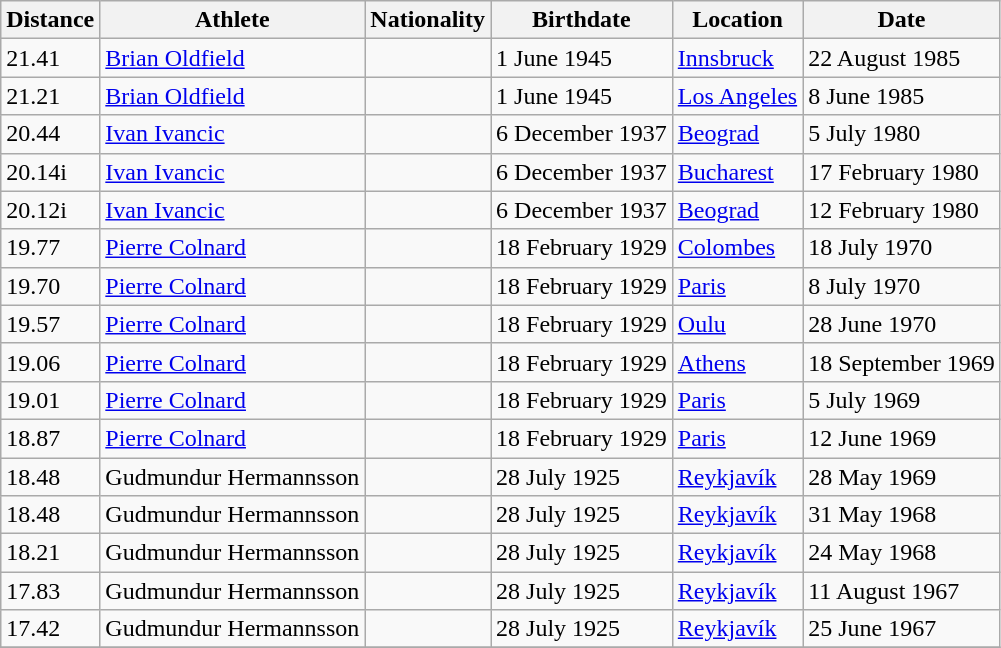<table class="wikitable">
<tr>
<th>Distance</th>
<th>Athlete</th>
<th>Nationality</th>
<th>Birthdate</th>
<th>Location</th>
<th>Date</th>
</tr>
<tr>
<td>21.41</td>
<td><a href='#'>Brian Oldfield</a></td>
<td></td>
<td>1 June 1945</td>
<td><a href='#'>Innsbruck</a></td>
<td>22 August 1985</td>
</tr>
<tr>
<td>21.21</td>
<td><a href='#'>Brian Oldfield</a></td>
<td></td>
<td>1 June 1945</td>
<td><a href='#'>Los Angeles</a></td>
<td>8 June 1985</td>
</tr>
<tr>
<td>20.44</td>
<td><a href='#'>Ivan Ivancic</a></td>
<td></td>
<td>6 December 1937</td>
<td><a href='#'>Beograd</a></td>
<td>5 July 1980</td>
</tr>
<tr>
<td>20.14i</td>
<td><a href='#'>Ivan Ivancic</a></td>
<td></td>
<td>6 December 1937</td>
<td><a href='#'>Bucharest</a></td>
<td>17 February 1980</td>
</tr>
<tr>
<td>20.12i</td>
<td><a href='#'>Ivan Ivancic</a></td>
<td></td>
<td>6 December 1937</td>
<td><a href='#'>Beograd</a></td>
<td>12 February 1980</td>
</tr>
<tr>
<td>19.77</td>
<td><a href='#'>Pierre Colnard</a></td>
<td></td>
<td>18 February 1929</td>
<td><a href='#'>Colombes</a></td>
<td>18 July 1970</td>
</tr>
<tr>
<td>19.70</td>
<td><a href='#'>Pierre Colnard</a></td>
<td></td>
<td>18 February 1929</td>
<td><a href='#'>Paris</a></td>
<td>8 July 1970</td>
</tr>
<tr>
<td>19.57</td>
<td><a href='#'>Pierre Colnard</a></td>
<td></td>
<td>18 February 1929</td>
<td><a href='#'>Oulu</a></td>
<td>28 June 1970</td>
</tr>
<tr>
<td>19.06</td>
<td><a href='#'>Pierre Colnard</a></td>
<td></td>
<td>18 February 1929</td>
<td><a href='#'>Athens</a></td>
<td>18 September 1969</td>
</tr>
<tr>
<td>19.01</td>
<td><a href='#'>Pierre Colnard</a></td>
<td></td>
<td>18 February 1929</td>
<td><a href='#'>Paris</a></td>
<td>5 July 1969</td>
</tr>
<tr>
<td>18.87</td>
<td><a href='#'>Pierre Colnard</a></td>
<td></td>
<td>18 February 1929</td>
<td><a href='#'>Paris</a></td>
<td>12 June 1969</td>
</tr>
<tr>
<td>18.48</td>
<td>Gudmundur Hermannsson</td>
<td></td>
<td>28 July 1925</td>
<td><a href='#'>Reykjavík</a></td>
<td>28 May 1969</td>
</tr>
<tr>
<td>18.48</td>
<td>Gudmundur Hermannsson</td>
<td></td>
<td>28 July 1925</td>
<td><a href='#'>Reykjavík</a></td>
<td>31 May 1968</td>
</tr>
<tr>
<td>18.21</td>
<td>Gudmundur Hermannsson</td>
<td></td>
<td>28 July 1925</td>
<td><a href='#'>Reykjavík</a></td>
<td>24 May 1968</td>
</tr>
<tr>
<td>17.83</td>
<td>Gudmundur Hermannsson</td>
<td></td>
<td>28 July 1925</td>
<td><a href='#'>Reykjavík</a></td>
<td>11 August 1967</td>
</tr>
<tr>
<td>17.42</td>
<td>Gudmundur Hermannsson</td>
<td></td>
<td>28 July 1925</td>
<td><a href='#'>Reykjavík</a></td>
<td>25 June 1967</td>
</tr>
<tr>
</tr>
</table>
